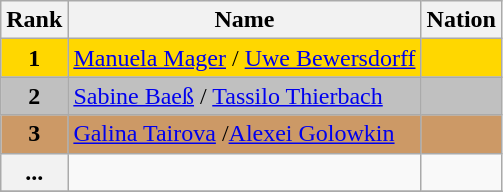<table class="wikitable">
<tr>
<th>Rank</th>
<th>Name</th>
<th>Nation</th>
</tr>
<tr bgcolor="gold">
<td align="center"><strong>1</strong></td>
<td><a href='#'>Manuela Mager</a> / <a href='#'>Uwe Bewersdorff</a></td>
<td></td>
</tr>
<tr bgcolor="silver">
<td align="center"><strong>2</strong></td>
<td><a href='#'>Sabine Baeß</a> / <a href='#'>Tassilo Thierbach</a></td>
<td></td>
</tr>
<tr bgcolor="cc9966">
<td align="center"><strong>3</strong></td>
<td><a href='#'>Galina Tairova</a> /<a href='#'>Alexei Golowkin</a></td>
<td></td>
</tr>
<tr>
<th>...</th>
<td></td>
<td></td>
</tr>
<tr>
</tr>
</table>
